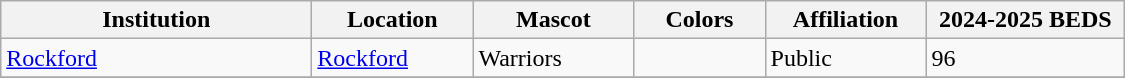<table class="wikitable">
<tr>
<th scope="col" style="width: 200px;">Institution</th>
<th scope="col" style="width: 100px;">Location</th>
<th scope="col" style="width: 100px;">Mascot</th>
<th scope="col" style="width: 80px;">Colors</th>
<th scope="col" style="width: 100px;">Affiliation</th>
<th scope="col" style="width: 125px;">2024-2025 BEDS</th>
</tr>
<tr>
<td><a href='#'>Rockford</a></td>
<td><a href='#'>Rockford</a></td>
<td>Warriors</td>
<td> </td>
<td>Public</td>
<td>96</td>
</tr>
<tr>
</tr>
</table>
